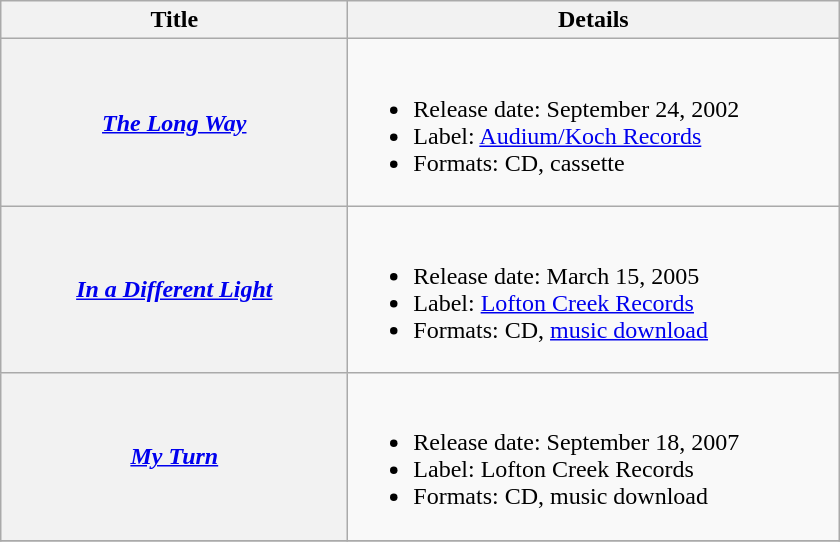<table class="wikitable plainrowheaders">
<tr>
<th style="width:14em;">Title</th>
<th style="width:20em;">Details</th>
</tr>
<tr>
<th scope="row"><em><a href='#'>The Long Way</a></em></th>
<td><br><ul><li>Release date: September 24, 2002</li><li>Label: <a href='#'>Audium/Koch Records</a></li><li>Formats: CD, cassette</li></ul></td>
</tr>
<tr>
<th scope="row"><em><a href='#'>In a Different Light</a></em></th>
<td><br><ul><li>Release date: March 15, 2005</li><li>Label: <a href='#'>Lofton Creek Records</a></li><li>Formats: CD, <a href='#'>music download</a></li></ul></td>
</tr>
<tr>
<th scope="row"><em><a href='#'>My Turn</a></em></th>
<td><br><ul><li>Release date: September 18, 2007</li><li>Label: Lofton Creek Records</li><li>Formats: CD, music download</li></ul></td>
</tr>
<tr>
</tr>
</table>
